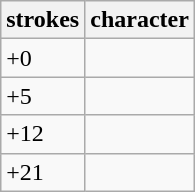<table class="wikitable">
<tr>
<th>strokes</th>
<th>character</th>
</tr>
<tr --->
<td>+0</td>
<td style="font-size: large;">  </td>
</tr>
<tr --->
<td>+5</td>
<td style="font-size: large;"></td>
</tr>
<tr --->
<td>+12</td>
<td style="font-size: large;"></td>
</tr>
<tr --->
<td>+21</td>
<td style="font-size: large;"></td>
</tr>
</table>
